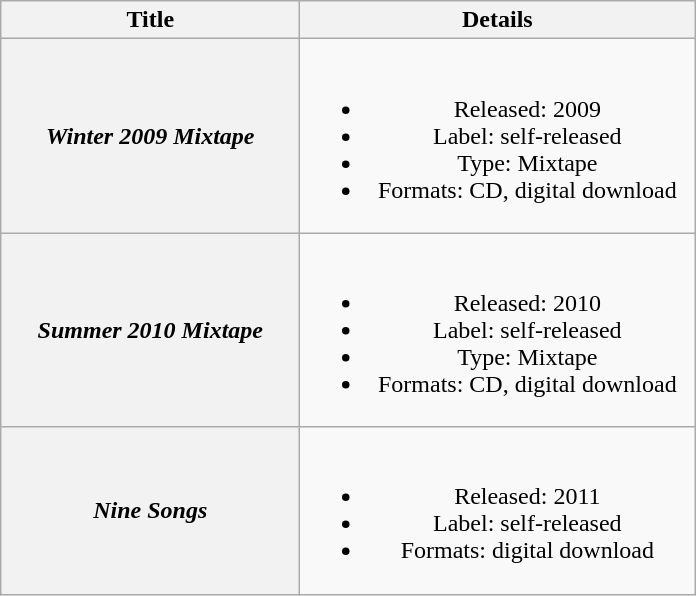<table class="wikitable plainrowheaders" border="1" style="text-align:center;">
<tr>
<th rowspan="1" scope="col" style="width:12em;">Title</th>
<th rowspan="1" scope="col" style="width:16em;">Details</th>
</tr>
<tr>
<th scope="row"><em>Winter 2009 Mixtape</em></th>
<td><br><ul><li>Released: 2009</li><li>Label: self-released</li><li>Type: Mixtape</li><li>Formats: CD, digital download</li></ul></td>
</tr>
<tr>
<th scope="row"><em>Summer 2010 Mixtape</em></th>
<td><br><ul><li>Released: 2010</li><li>Label: self-released</li><li>Type: Mixtape</li><li>Formats: CD, digital download</li></ul></td>
</tr>
<tr>
<th scope="row"><em>Nine Songs</em></th>
<td><br><ul><li>Released: 2011</li><li>Label: self-released</li><li>Formats: digital download</li></ul></td>
</tr>
</table>
